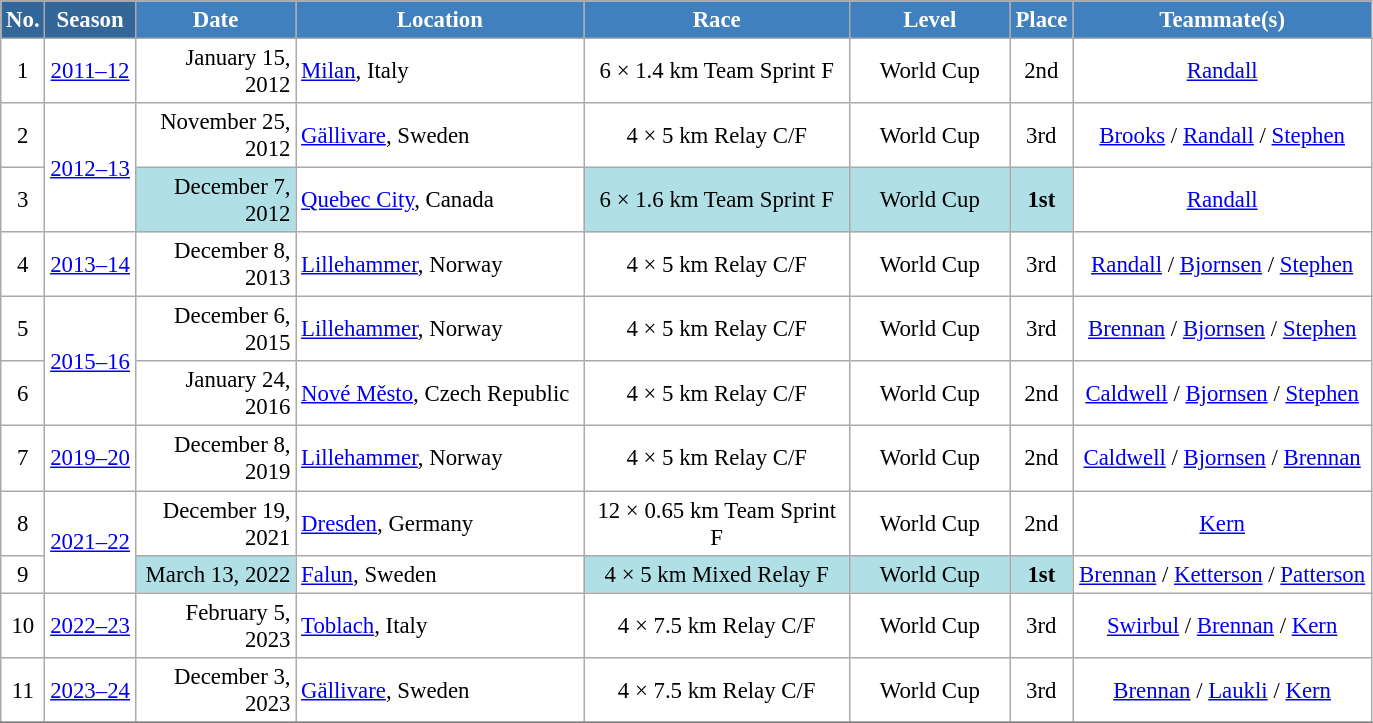<table class="wikitable sortable" style="font-size:95%; text-align:center; border:grey solid 1px; border-collapse:collapse; background:#ffffff;">
<tr style="background:#efefef;">
<th style="background-color:#369; color:white;">No.</th>
<th style="background-color:#369; color:white;">Season</th>
<th style="background-color:#4180be; color:white; width:100px;">Date</th>
<th style="background-color:#4180be; color:white; width:185px;">Location</th>
<th style="background-color:#4180be; color:white; width:170px;">Race</th>
<th style="background-color:#4180be; color:white; width:100px;">Level</th>
<th style="background-color:#4180be; color:white;">Place</th>
<th style="background-color:#4180be; color:white;">Teammate(s)</th>
</tr>
<tr>
<td align="center">1</td>
<td rowspan="1" align="center"><a href='#'>2011–12</a></td>
<td align="right">January 15, 2012</td>
<td align="left"> <a href='#'>Milan</a>, Italy</td>
<td>6 × 1.4 km Team Sprint F</td>
<td>World Cup</td>
<td>2nd</td>
<td><a href='#'>Randall</a></td>
</tr>
<tr>
<td align="center">2</td>
<td rowspan="2" align="center"><a href='#'>2012–13</a></td>
<td align="right">November 25, 2012</td>
<td align="left"> <a href='#'>Gällivare</a>, Sweden</td>
<td>4 × 5 km Relay C/F</td>
<td>World Cup</td>
<td>3rd</td>
<td><a href='#'>Brooks</a> / <a href='#'>Randall</a> / <a href='#'>Stephen</a></td>
</tr>
<tr>
<td align="center">3</td>
<td bgcolor="#BOEOE6" align="right">December 7, 2012</td>
<td align="left"> <a href='#'>Quebec City</a>, Canada</td>
<td bgcolor="#BOEOE6">6 × 1.6 km Team Sprint F</td>
<td bgcolor="#BOEOE6">World Cup</td>
<td bgcolor="#BOEOE6"><strong>1st</strong></td>
<td><a href='#'>Randall</a></td>
</tr>
<tr>
<td align="center">4</td>
<td rowspan="1" align="center"><a href='#'>2013–14</a></td>
<td align="right">December 8, 2013</td>
<td align="left"> <a href='#'>Lillehammer</a>, Norway</td>
<td>4 × 5 km Relay C/F</td>
<td>World Cup</td>
<td>3rd</td>
<td><a href='#'>Randall</a> / <a href='#'>Bjornsen</a> / <a href='#'>Stephen</a></td>
</tr>
<tr>
<td align="center">5</td>
<td rowspan="2" align="center"><a href='#'>2015–16</a></td>
<td align="right">December 6, 2015</td>
<td align="left"> <a href='#'>Lillehammer</a>, Norway</td>
<td>4 × 5 km Relay C/F</td>
<td>World Cup</td>
<td>3rd</td>
<td> <a href='#'>Brennan</a> / <a href='#'>Bjornsen</a> / <a href='#'>Stephen</a> </td>
</tr>
<tr>
<td align="center">6</td>
<td align="right">January 24, 2016</td>
<td align="left"> <a href='#'>Nové Město</a>, Czech Republic</td>
<td>4 × 5 km Relay C/F</td>
<td>World Cup</td>
<td>2nd</td>
<td><a href='#'>Caldwell</a> / <a href='#'>Bjornsen</a> / <a href='#'>Stephen</a></td>
</tr>
<tr>
<td align="center">7</td>
<td align="center"><a href='#'>2019–20</a></td>
<td align="right">December 8, 2019</td>
<td align="left"> <a href='#'>Lillehammer</a>, Norway</td>
<td>4 × 5 km Relay C/F</td>
<td>World Cup</td>
<td>2nd</td>
<td> <a href='#'>Caldwell</a> / <a href='#'>Bjornsen</a> / <a href='#'>Brennan</a> </td>
</tr>
<tr>
<td align="center">8</td>
<td rowspan="2" align="center"><a href='#'>2021–22</a></td>
<td align="right">December 19, 2021</td>
<td align="left"> <a href='#'>Dresden</a>, Germany</td>
<td>12 × 0.65 km Team Sprint F</td>
<td>World Cup</td>
<td>2nd</td>
<td><a href='#'>Kern</a></td>
</tr>
<tr>
<td align="center">9</td>
<td bgcolor="#BOEOE6" align="right">March 13, 2022</td>
<td align="left"> <a href='#'>Falun</a>, Sweden</td>
<td bgcolor="#BOEOE6">4 × 5 km Mixed Relay F</td>
<td bgcolor="#BOEOE6">World Cup</td>
<td bgcolor="#BOEOE6"><strong>1st</strong></td>
<td><a href='#'>Brennan</a> / <a href='#'>Ketterson</a> / <a href='#'>Patterson</a></td>
</tr>
<tr>
<td align="center">10</td>
<td rowspan="1" align="center"><a href='#'>2022–23</a></td>
<td align="right">February 5, 2023</td>
<td align="left"> <a href='#'>Toblach</a>, Italy</td>
<td>4 × 7.5 km Relay C/F</td>
<td>World Cup</td>
<td>3rd</td>
<td><a href='#'>Swirbul</a> / <a href='#'>Brennan</a> / <a href='#'>Kern</a></td>
</tr>
<tr>
<td align="center">11</td>
<td rowspan="1" align="center"><a href='#'>2023–24</a></td>
<td align="right">December 3, 2023</td>
<td align="left"> <a href='#'>Gällivare</a>, Sweden</td>
<td>4 × 7.5 km Relay C/F</td>
<td>World Cup</td>
<td>3rd</td>
<td><a href='#'>Brennan</a> / <a href='#'>Laukli</a> / <a href='#'>Kern</a></td>
</tr>
<tr>
</tr>
</table>
